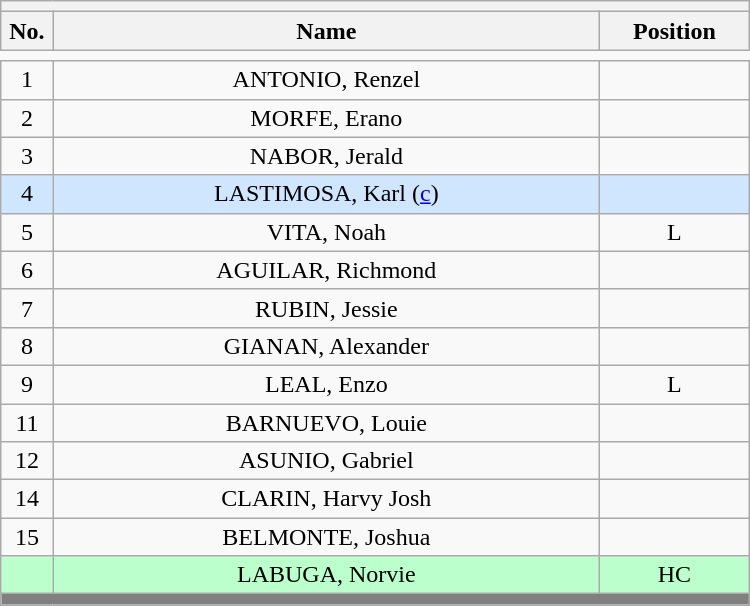<table class='wikitable mw-collapsible mw-collapsed' style="text-align: center; width: 500px; border: none">
<tr>
<th style='text-align: left;' colspan=3></th>
</tr>
<tr>
<th style='width: 7%;'>No.</th>
<th>Name</th>
<th style='width: 20%;'>Position</th>
</tr>
<tr>
<td style='border: none;'></td>
</tr>
<tr>
<td>1</td>
<td>ANTONIO, Renzel</td>
<td></td>
</tr>
<tr>
<td>2</td>
<td>MORFE, Erano</td>
<td></td>
</tr>
<tr>
<td>3</td>
<td>NABOR, Jerald</td>
<td></td>
</tr>
<tr bgcolor=#D0E6FF>
<td>4</td>
<td>LASTIMOSA, Karl (<a href='#'>c</a>)</td>
<td></td>
</tr>
<tr>
<td>5</td>
<td>VITA, Noah</td>
<td>L</td>
</tr>
<tr>
<td>6</td>
<td>AGUILAR, Richmond</td>
<td></td>
</tr>
<tr>
<td>7</td>
<td>RUBIN, Jessie</td>
<td></td>
</tr>
<tr>
<td>8</td>
<td>GIANAN, Alexander</td>
<td></td>
</tr>
<tr>
<td>9</td>
<td>LEAL, Enzo</td>
<td>L</td>
</tr>
<tr>
<td>11</td>
<td>BARNUEVO, Louie</td>
<td></td>
</tr>
<tr>
<td>12</td>
<td>ASUNIO, Gabriel</td>
<td></td>
</tr>
<tr>
<td>14</td>
<td>CLARIN, Harvy Josh</td>
<td></td>
</tr>
<tr>
<td>15</td>
<td>BELMONTE, Joshua</td>
<td></td>
</tr>
<tr bgcolor=#BBFFCC>
<td></td>
<td>LABUGA, Norvie</td>
<td>HC</td>
</tr>
<tr>
<th style='background: grey;' colspan=3></th>
</tr>
</table>
